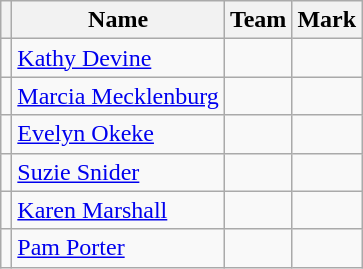<table class=wikitable>
<tr>
<th></th>
<th>Name</th>
<th>Team</th>
<th>Mark</th>
</tr>
<tr>
<td></td>
<td><a href='#'>Kathy Devine</a></td>
<td></td>
<td></td>
</tr>
<tr>
<td></td>
<td><a href='#'>Marcia Mecklenburg</a></td>
<td></td>
<td></td>
</tr>
<tr>
<td></td>
<td><a href='#'>Evelyn Okeke</a></td>
<td></td>
<td></td>
</tr>
<tr>
<td></td>
<td><a href='#'>Suzie Snider</a></td>
<td></td>
<td></td>
</tr>
<tr>
<td></td>
<td><a href='#'>Karen Marshall</a></td>
<td></td>
<td></td>
</tr>
<tr>
<td></td>
<td><a href='#'>Pam Porter</a></td>
<td></td>
<td></td>
</tr>
</table>
